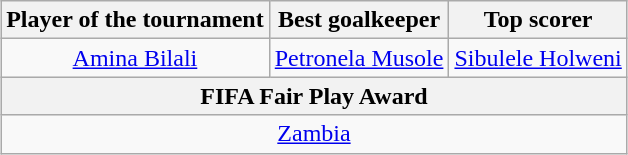<table class="wikitable" style="margin:auto; text-align:center;">
<tr>
<th>Player of the tournament</th>
<th>Best goalkeeper</th>
<th>Top scorer</th>
</tr>
<tr>
<td> <a href='#'>Amina Bilali</a></td>
<td> <a href='#'>Petronela Musole</a></td>
<td> <a href='#'>Sibulele Holweni</a></td>
</tr>
<tr>
<th colspan="3">FIFA Fair Play Award</th>
</tr>
<tr>
<td colspan="3"> <a href='#'>Zambia</a></td>
</tr>
</table>
